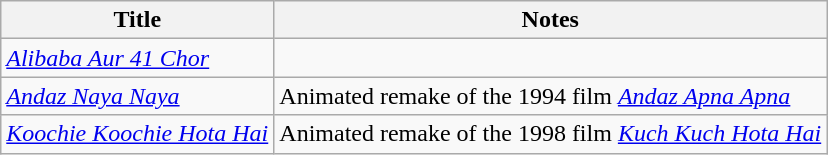<table class="sortable wikitable">
<tr>
<th>Title</th>
<th>Notes</th>
</tr>
<tr>
<td><em><a href='#'>Alibaba Aur 41 Chor</a></em></td>
<td></td>
</tr>
<tr>
<td><em><a href='#'>Andaz Naya Naya</a></em></td>
<td>Animated remake of the 1994 film <em><a href='#'>Andaz Apna Apna</a></em></td>
</tr>
<tr>
<td><em><a href='#'>Koochie Koochie Hota Hai</a></em></td>
<td>Animated remake of the 1998 film <em><a href='#'>Kuch Kuch Hota Hai</a></em></td>
</tr>
</table>
